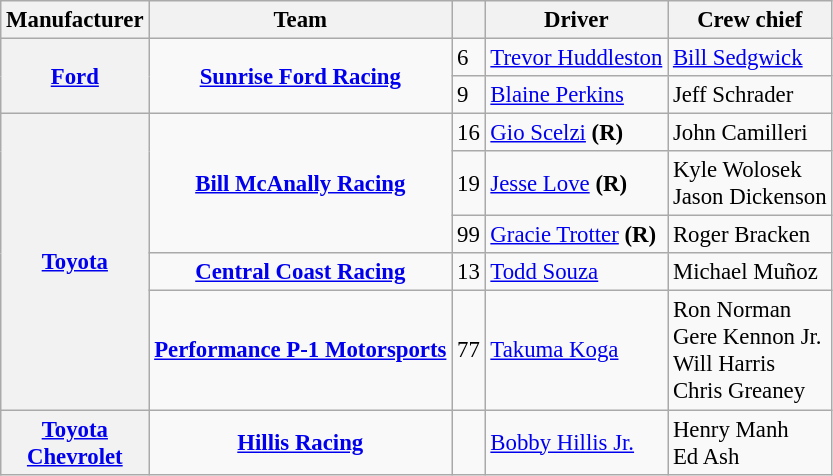<table class="wikitable" style="font-size: 95%;">
<tr>
<th>Manufacturer</th>
<th>Team</th>
<th></th>
<th>Driver</th>
<th>Crew chief</th>
</tr>
<tr>
<th rowspan=2><a href='#'>Ford</a></th>
<td rowspan=2 style="text-align:center;"><strong><a href='#'>Sunrise Ford Racing</a></strong></td>
<td>6</td>
<td><a href='#'>Trevor Huddleston</a></td>
<td><a href='#'>Bill Sedgwick</a></td>
</tr>
<tr>
<td>9</td>
<td><a href='#'>Blaine Perkins</a></td>
<td>Jeff Schrader</td>
</tr>
<tr>
<th rowspan=5><a href='#'>Toyota</a></th>
<td rowspan=3 style="text-align:center;"><strong><a href='#'>Bill McAnally Racing</a></strong></td>
<td>16</td>
<td><a href='#'>Gio Scelzi</a> <strong>(R)</strong></td>
<td>John Camilleri</td>
</tr>
<tr>
<td>19</td>
<td><a href='#'>Jesse Love</a> <strong>(R)</strong></td>
<td>Kyle Wolosek <small></small> <br> Jason Dickenson <small></small></td>
</tr>
<tr>
<td>99</td>
<td><a href='#'>Gracie Trotter</a> <strong>(R)</strong></td>
<td>Roger Bracken</td>
</tr>
<tr>
<td style="text-align:center;"><strong><a href='#'>Central Coast Racing</a></strong></td>
<td>13</td>
<td><a href='#'>Todd Souza</a></td>
<td>Michael Muñoz</td>
</tr>
<tr>
<td style="text-align:center;"><strong><a href='#'>Performance P-1 Motorsports</a></strong></td>
<td>77</td>
<td><a href='#'>Takuma Koga</a></td>
<td>Ron Norman <small></small> <br> Gere Kennon Jr. <small></small> <br> Will Harris <small></small> <br> Chris Greaney <small></small></td>
</tr>
<tr>
<th><a href='#'>Toyota</a> <small></small> <br> <a href='#'>Chevrolet</a> <small></small></th>
<td style="text-align:center;"><strong><a href='#'>Hillis Racing</a></strong></td>
<td></td>
<td><a href='#'>Bobby Hillis Jr.</a></td>
<td>Henry Manh <small></small> <br> Ed Ash <small></small></td>
</tr>
</table>
